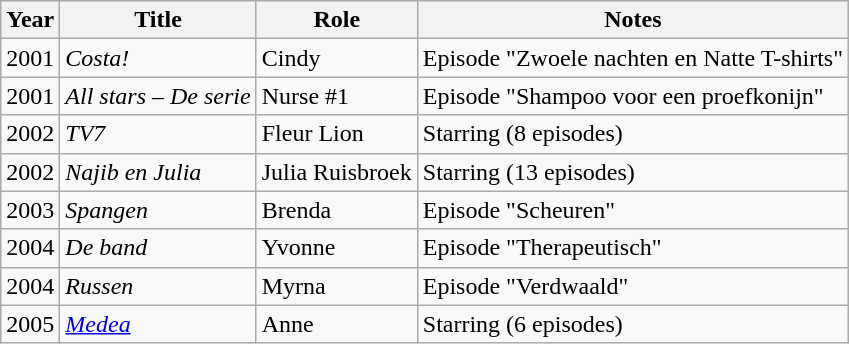<table class="wikitable sortable">
<tr>
<th>Year</th>
<th>Title</th>
<th>Role</th>
<th class="unsortable">Notes</th>
</tr>
<tr>
<td>2001</td>
<td><em>Costa!</em></td>
<td>Cindy</td>
<td>Episode "Zwoele nachten en Natte T-shirts"</td>
</tr>
<tr>
<td>2001</td>
<td><em>All stars – De serie</em></td>
<td>Nurse #1</td>
<td>Episode "Shampoo voor een proefkonijn"</td>
</tr>
<tr>
<td>2002</td>
<td><em>TV7</em></td>
<td>Fleur Lion</td>
<td>Starring (8 episodes)</td>
</tr>
<tr>
<td>2002</td>
<td><em>Najib en Julia</em></td>
<td>Julia Ruisbroek</td>
<td>Starring (13 episodes)</td>
</tr>
<tr>
<td>2003</td>
<td><em>Spangen</em></td>
<td>Brenda</td>
<td>Episode "Scheuren"</td>
</tr>
<tr>
<td>2004</td>
<td><em>De band</em></td>
<td>Yvonne</td>
<td>Episode "Therapeutisch"</td>
</tr>
<tr>
<td>2004</td>
<td><em>Russen</em></td>
<td>Myrna</td>
<td>Episode "Verdwaald"</td>
</tr>
<tr>
<td>2005</td>
<td><em><a href='#'>Medea</a></em></td>
<td>Anne</td>
<td>Starring (6 episodes)</td>
</tr>
</table>
